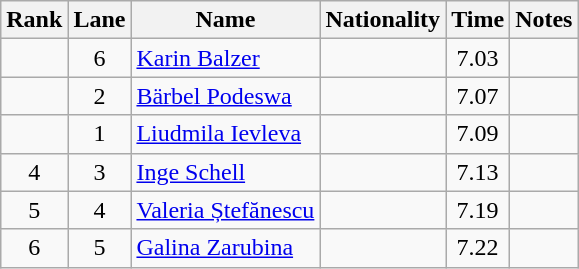<table class="wikitable sortable" style="text-align:center">
<tr>
<th>Rank</th>
<th>Lane</th>
<th>Name</th>
<th>Nationality</th>
<th>Time</th>
<th>Notes</th>
</tr>
<tr>
<td></td>
<td>6</td>
<td align="left"><a href='#'>Karin Balzer</a></td>
<td align=left></td>
<td>7.03</td>
<td></td>
</tr>
<tr>
<td></td>
<td>2</td>
<td align="left"><a href='#'>Bärbel Podeswa</a></td>
<td align=left></td>
<td>7.07</td>
<td></td>
</tr>
<tr>
<td></td>
<td>1</td>
<td align="left"><a href='#'>Liudmila Ievleva</a></td>
<td align=left></td>
<td>7.09</td>
<td></td>
</tr>
<tr>
<td>4</td>
<td>3</td>
<td align="left"><a href='#'>Inge Schell</a></td>
<td align=left></td>
<td>7.13</td>
<td></td>
</tr>
<tr>
<td>5</td>
<td>4</td>
<td align="left"><a href='#'>Valeria Ștefănescu</a></td>
<td align=left></td>
<td>7.19</td>
<td></td>
</tr>
<tr>
<td>6</td>
<td>5</td>
<td align="left"><a href='#'>Galina Zarubina</a></td>
<td align=left></td>
<td>7.22</td>
<td></td>
</tr>
</table>
